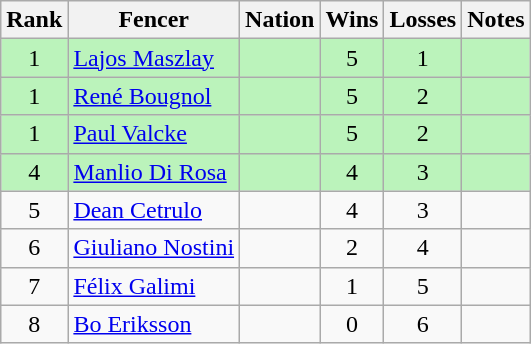<table class="wikitable sortable" style="text-align: center;">
<tr>
<th>Rank</th>
<th>Fencer</th>
<th>Nation</th>
<th>Wins</th>
<th>Losses</th>
<th>Notes</th>
</tr>
<tr style="background:#bbf3bb;">
<td>1</td>
<td align=left><a href='#'>Lajos Maszlay</a></td>
<td align=left></td>
<td>5</td>
<td>1</td>
<td></td>
</tr>
<tr style="background:#bbf3bb;">
<td>1</td>
<td align=left><a href='#'>René Bougnol</a></td>
<td align=left></td>
<td>5</td>
<td>2</td>
<td></td>
</tr>
<tr style="background:#bbf3bb;">
<td>1</td>
<td align=left><a href='#'>Paul Valcke</a></td>
<td align=left></td>
<td>5</td>
<td>2</td>
<td></td>
</tr>
<tr style="background:#bbf3bb;">
<td>4</td>
<td align=left><a href='#'>Manlio Di Rosa</a></td>
<td align=left></td>
<td>4</td>
<td>3</td>
<td></td>
</tr>
<tr>
<td>5</td>
<td align=left><a href='#'>Dean Cetrulo</a></td>
<td align=left></td>
<td>4</td>
<td>3</td>
<td></td>
</tr>
<tr>
<td>6</td>
<td align=left><a href='#'>Giuliano Nostini</a></td>
<td align=left></td>
<td>2</td>
<td>4</td>
<td></td>
</tr>
<tr>
<td>7</td>
<td align=left><a href='#'>Félix Galimi</a></td>
<td align=left></td>
<td>1</td>
<td>5</td>
<td></td>
</tr>
<tr>
<td>8</td>
<td align=left><a href='#'>Bo Eriksson</a></td>
<td align=left></td>
<td>0</td>
<td>6</td>
<td></td>
</tr>
</table>
